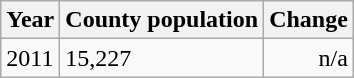<table class="wikitable">
<tr>
<th>Year</th>
<th>County population</th>
<th>Change</th>
</tr>
<tr>
<td>2011</td>
<td>15,227</td>
<td align="right">n/a</td>
</tr>
</table>
